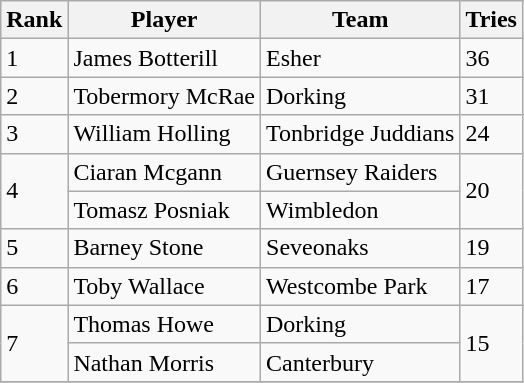<table class="wikitable">
<tr>
<th>Rank</th>
<th>Player</th>
<th>Team</th>
<th>Tries</th>
</tr>
<tr>
<td>1</td>
<td>James Botterill</td>
<td>Esher</td>
<td>36</td>
</tr>
<tr>
<td>2</td>
<td>Tobermory McRae</td>
<td>Dorking</td>
<td>31</td>
</tr>
<tr>
<td>3</td>
<td>William Holling</td>
<td>Tonbridge Juddians</td>
<td>24</td>
</tr>
<tr>
<td rowspan=2>4</td>
<td>Ciaran Mcgann</td>
<td>Guernsey Raiders</td>
<td rowspan=2>20</td>
</tr>
<tr>
<td>Tomasz Posniak</td>
<td>Wimbledon</td>
</tr>
<tr>
<td>5</td>
<td>Barney Stone</td>
<td>Seveonaks</td>
<td>19</td>
</tr>
<tr>
<td>6</td>
<td>Toby Wallace</td>
<td>Westcombe Park</td>
<td>17</td>
</tr>
<tr>
<td rowspan=2>7</td>
<td>Thomas Howe</td>
<td>Dorking</td>
<td rowspan=2>15</td>
</tr>
<tr>
<td>Nathan Morris</td>
<td>Canterbury</td>
</tr>
<tr>
</tr>
</table>
